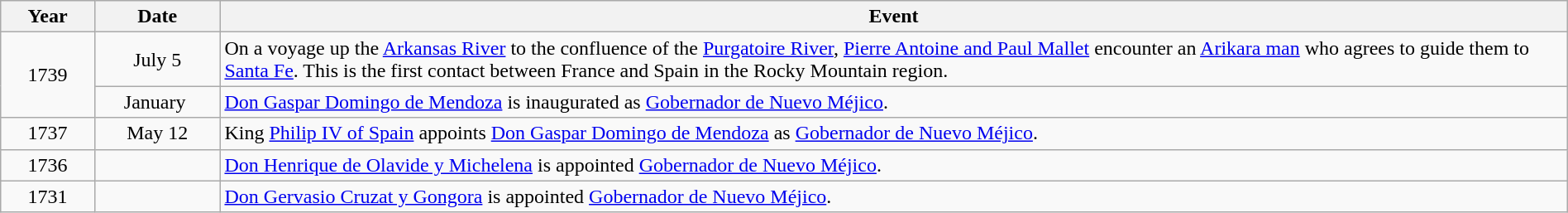<table class="wikitable" style="width:100%;">
<tr>
<th style="width:6%">Year</th>
<th style="width:8%">Date</th>
<th style="width:86%">Event</th>
</tr>
<tr>
<td align=center rowspan=2>1739</td>
<td align=center>July 5</td>
<td>On a voyage up the <a href='#'>Arkansas River</a> to the confluence of the <a href='#'>Purgatoire River</a>, <a href='#'>Pierre Antoine and Paul Mallet</a> encounter an <a href='#'>Arikara man</a> who agrees to guide them to <a href='#'>Santa Fe</a>.  This is the first contact between France and Spain in the Rocky Mountain region.</td>
</tr>
<tr>
<td align=center>January </td>
<td><a href='#'>Don Gaspar Domingo de Mendoza</a> is inaugurated as <a href='#'>Gobernador de Nuevo Méjico</a>.</td>
</tr>
<tr>
<td align=center>1737</td>
<td align=center>May 12</td>
<td>King <a href='#'>Philip IV of Spain</a> appoints <a href='#'>Don Gaspar Domingo de Mendoza</a> as <a href='#'>Gobernador de Nuevo Méjico</a>.</td>
</tr>
<tr>
<td align=center>1736</td>
<td align=center> </td>
<td><a href='#'>Don Henrique de Olavide y Michelena</a> is appointed <a href='#'>Gobernador de Nuevo Méjico</a>.</td>
</tr>
<tr>
<td align=center>1731</td>
<td align=center> </td>
<td><a href='#'>Don Gervasio Cruzat y Gongora</a> is appointed <a href='#'>Gobernador de Nuevo Méjico</a>.</td>
</tr>
</table>
